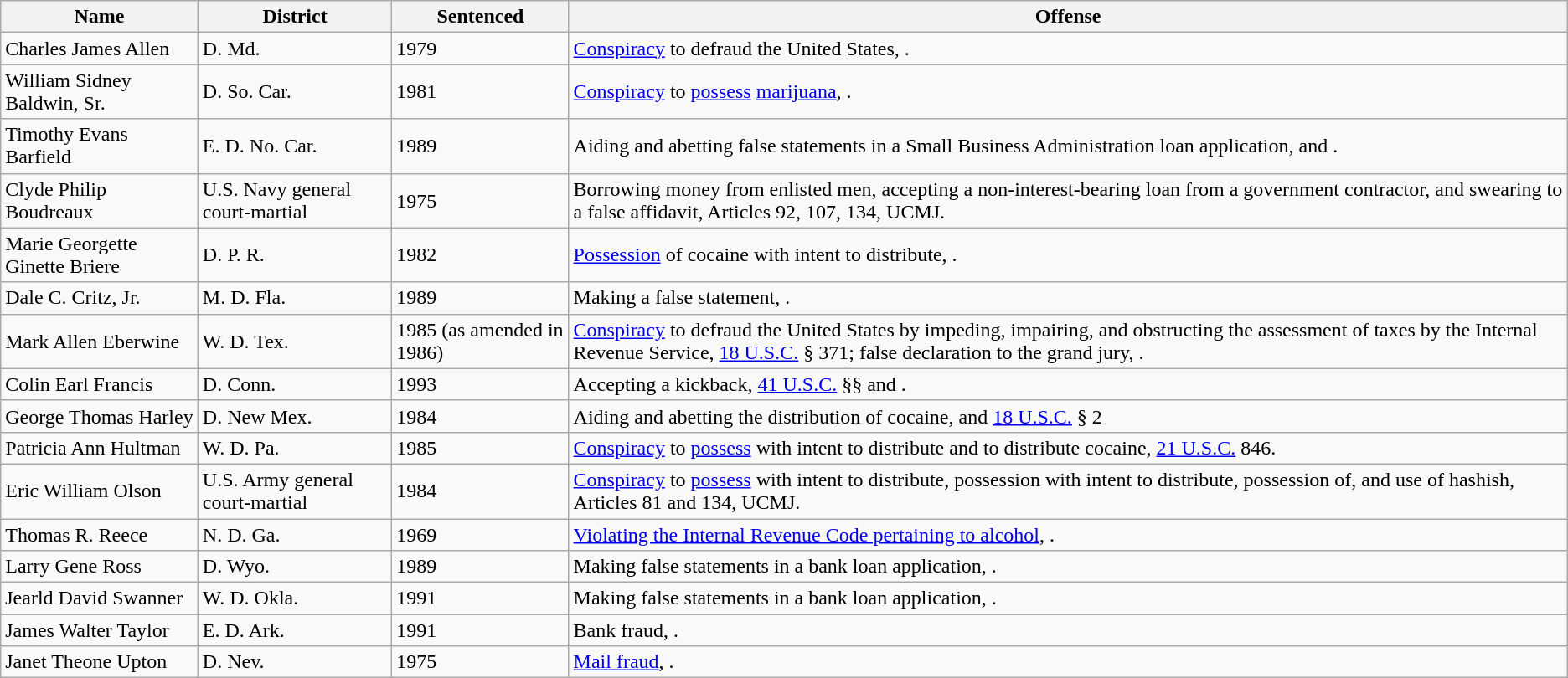<table class="wikitable">
<tr>
<th>Name</th>
<th>District</th>
<th>Sentenced</th>
<th>Offense</th>
</tr>
<tr>
<td>Charles James Allen</td>
<td>D. Md.</td>
<td>1979</td>
<td><a href='#'>Conspiracy</a> to defraud the United States, .</td>
</tr>
<tr>
<td>William Sidney Baldwin, Sr.</td>
<td>D. So. Car.</td>
<td>1981</td>
<td><a href='#'>Conspiracy</a> to <a href='#'>possess</a> <a href='#'>marijuana</a>, .</td>
</tr>
<tr>
<td>Timothy Evans Barfield</td>
<td>E. D. No. Car.</td>
<td>1989</td>
<td>Aiding and abetting false statements in a Small Business Administration loan application,  and .</td>
</tr>
<tr>
<td>Clyde Philip Boudreaux</td>
<td>U.S. Navy general court-martial</td>
<td>1975</td>
<td>Borrowing money from enlisted men, accepting a non-interest-bearing loan from a government contractor, and swearing to a false affidavit, Articles 92, 107, 134, UCMJ.</td>
</tr>
<tr>
<td>Marie Georgette Ginette Briere</td>
<td>D. P. R.</td>
<td>1982</td>
<td><a href='#'>Possession</a> of cocaine with intent to distribute, .</td>
</tr>
<tr>
<td>Dale C. Critz, Jr.</td>
<td>M. D. Fla.</td>
<td>1989</td>
<td>Making a false statement, .</td>
</tr>
<tr>
<td>Mark Allen Eberwine</td>
<td>W. D. Tex.</td>
<td>1985 (as amended in 1986)</td>
<td><a href='#'>Conspiracy</a> to defraud the United States by impeding, impairing, and obstructing the assessment of taxes by the Internal Revenue Service, <a href='#'>18 U.S.C.</a> § 371; false declaration to the grand jury, .</td>
</tr>
<tr>
<td>Colin Earl Francis</td>
<td>D. Conn.</td>
<td>1993</td>
<td>Accepting a kickback, <a href='#'>41 U.S.C.</a> §§  and .</td>
</tr>
<tr>
<td>George Thomas Harley</td>
<td>D. New Mex.</td>
<td>1984</td>
<td>Aiding and abetting the distribution of cocaine,  and <a href='#'>18 U.S.C.</a> § 2</td>
</tr>
<tr>
<td>Patricia Ann Hultman</td>
<td>W. D. Pa.</td>
<td>1985</td>
<td><a href='#'>Conspiracy</a> to <a href='#'>possess</a> with intent to distribute and to distribute cocaine, <a href='#'>21 U.S.C.</a> 846.</td>
</tr>
<tr>
<td>Eric William Olson</td>
<td>U.S. Army general court-martial</td>
<td>1984</td>
<td><a href='#'>Conspiracy</a> to <a href='#'>possess</a> with intent to distribute, possession with intent to distribute, possession of, and use of hashish, Articles 81 and 134, UCMJ.</td>
</tr>
<tr>
<td>Thomas R. Reece</td>
<td>N. D. Ga.</td>
<td>1969</td>
<td><a href='#'>Violating the Internal Revenue Code pertaining to alcohol</a>, .</td>
</tr>
<tr>
<td>Larry Gene Ross</td>
<td>D. Wyo.</td>
<td>1989</td>
<td>Making false statements in a bank loan application, .</td>
</tr>
<tr>
<td>Jearld David Swanner</td>
<td>W. D. Okla.</td>
<td>1991</td>
<td>Making false statements in a bank loan application, .</td>
</tr>
<tr>
<td>James Walter Taylor</td>
<td>E. D. Ark.</td>
<td>1991</td>
<td>Bank fraud, .</td>
</tr>
<tr>
<td>Janet Theone Upton</td>
<td>D. Nev.</td>
<td>1975</td>
<td><a href='#'>Mail fraud</a>, .</td>
</tr>
</table>
